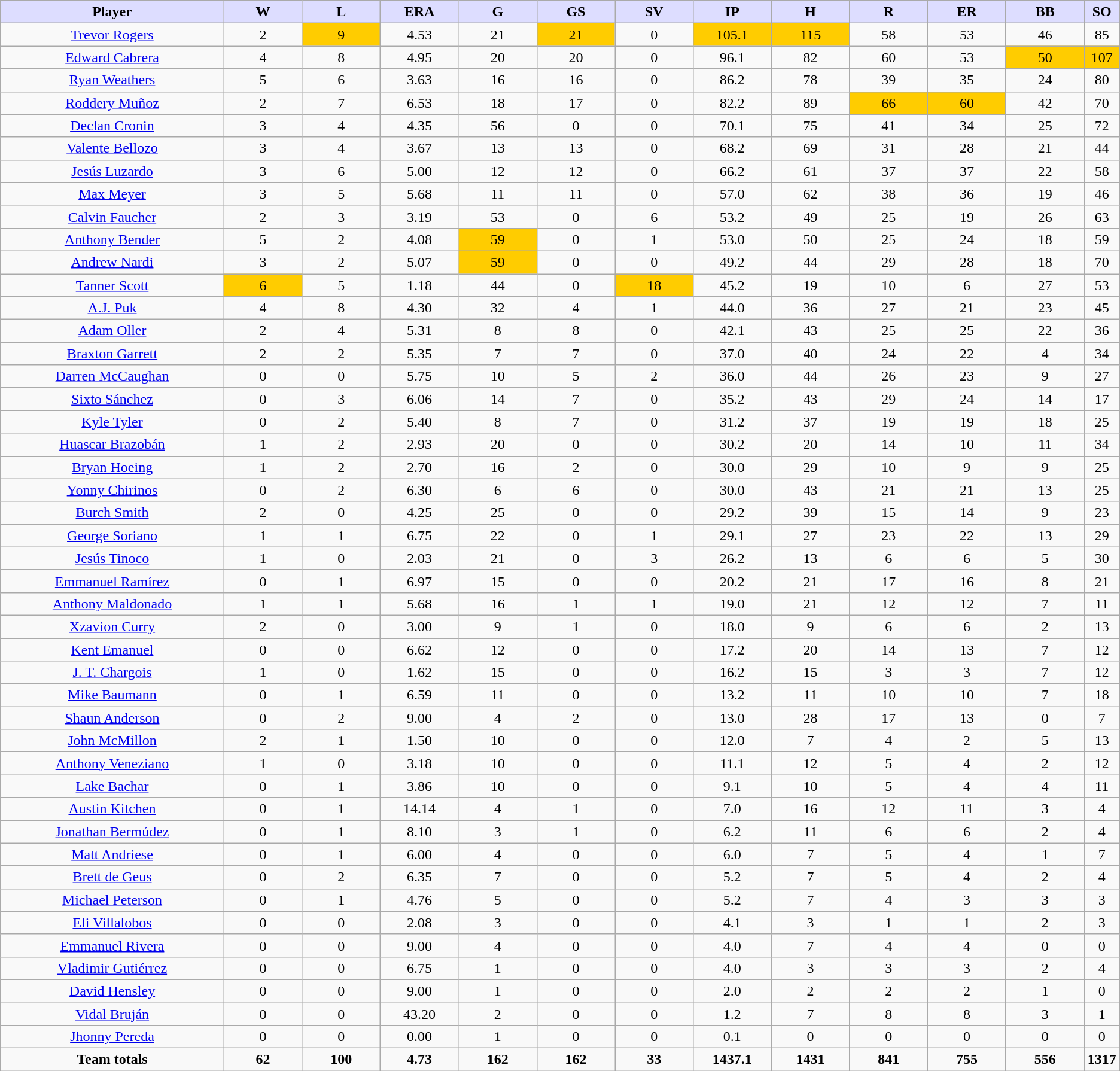<table class="wikitable" style="text-align:center;">
<tr>
<th style="background:#ddf;width:20%;"><strong>Player</strong></th>
<th style="background:#ddf;width:7%;"><strong>W</strong></th>
<th style="background:#ddf;width:7%;"><strong>L</strong></th>
<th style="background:#ddf;width:7%;"><strong>ERA</strong></th>
<th style="background:#ddf;width:7%;"><strong>G</strong></th>
<th style="background:#ddf;width:7%;"><strong>GS</strong></th>
<th style="background:#ddf;width:7%;"><strong>SV</strong></th>
<th style="background:#ddf;width:7%;"><strong>IP</strong></th>
<th style="background:#ddf;width:7%;"><strong>H</strong></th>
<th style="background:#ddf;width:7%;"><strong>R</strong></th>
<th style="background:#ddf;width:7%;"><strong>ER</strong></th>
<th style="background:#ddf;width:7%;"><strong>BB</strong></th>
<th style="background:#ddf;width:7%;"><strong>SO</strong></th>
</tr>
<tr>
<td><a href='#'>Trevor Rogers</a></td>
<td>2</td>
<td bgcolor=#ffcc00>9</td>
<td>4.53</td>
<td>21</td>
<td bgcolor=#ffcc00>21</td>
<td>0</td>
<td bgcolor=#ffcc00>105.1</td>
<td bgcolor=#ffcc00>115</td>
<td>58</td>
<td>53</td>
<td>46</td>
<td>85</td>
</tr>
<tr>
<td><a href='#'>Edward Cabrera</a></td>
<td>4</td>
<td>8</td>
<td>4.95</td>
<td>20</td>
<td>20</td>
<td>0</td>
<td>96.1</td>
<td>82</td>
<td>60</td>
<td>53</td>
<td bgcolor=#ffcc00>50</td>
<td bgcolor=#ffcc00>107</td>
</tr>
<tr>
<td><a href='#'>Ryan Weathers</a></td>
<td>5</td>
<td>6</td>
<td>3.63</td>
<td>16</td>
<td>16</td>
<td>0</td>
<td>86.2</td>
<td>78</td>
<td>39</td>
<td>35</td>
<td>24</td>
<td>80</td>
</tr>
<tr>
<td><a href='#'>Roddery Muñoz</a></td>
<td>2</td>
<td>7</td>
<td>6.53</td>
<td>18</td>
<td>17</td>
<td>0</td>
<td>82.2</td>
<td>89</td>
<td bgcolor=#ffcc00>66</td>
<td bgcolor=#ffcc00>60</td>
<td>42</td>
<td>70</td>
</tr>
<tr>
<td><a href='#'>Declan Cronin</a></td>
<td>3</td>
<td>4</td>
<td>4.35</td>
<td>56</td>
<td>0</td>
<td>0</td>
<td>70.1</td>
<td>75</td>
<td>41</td>
<td>34</td>
<td>25</td>
<td>72</td>
</tr>
<tr>
<td><a href='#'>Valente Bellozo</a></td>
<td>3</td>
<td>4</td>
<td>3.67</td>
<td>13</td>
<td>13</td>
<td>0</td>
<td>68.2</td>
<td>69</td>
<td>31</td>
<td>28</td>
<td>21</td>
<td>44</td>
</tr>
<tr>
<td><a href='#'>Jesús Luzardo</a></td>
<td>3</td>
<td>6</td>
<td>5.00</td>
<td>12</td>
<td>12</td>
<td>0</td>
<td>66.2</td>
<td>61</td>
<td>37</td>
<td>37</td>
<td>22</td>
<td>58</td>
</tr>
<tr>
<td><a href='#'>Max Meyer</a></td>
<td>3</td>
<td>5</td>
<td>5.68</td>
<td>11</td>
<td>11</td>
<td>0</td>
<td>57.0</td>
<td>62</td>
<td>38</td>
<td>36</td>
<td>19</td>
<td>46</td>
</tr>
<tr>
<td><a href='#'>Calvin Faucher</a></td>
<td>2</td>
<td>3</td>
<td>3.19</td>
<td>53</td>
<td>0</td>
<td>6</td>
<td>53.2</td>
<td>49</td>
<td>25</td>
<td>19</td>
<td>26</td>
<td>63</td>
</tr>
<tr>
<td><a href='#'>Anthony Bender</a></td>
<td>5</td>
<td>2</td>
<td>4.08</td>
<td bgcolor=#ffcc00>59</td>
<td>0</td>
<td>1</td>
<td>53.0</td>
<td>50</td>
<td>25</td>
<td>24</td>
<td>18</td>
<td>59</td>
</tr>
<tr>
<td><a href='#'>Andrew Nardi</a></td>
<td>3</td>
<td>2</td>
<td>5.07</td>
<td bgcolor=#ffcc00>59</td>
<td>0</td>
<td>0</td>
<td>49.2</td>
<td>44</td>
<td>29</td>
<td>28</td>
<td>18</td>
<td>70</td>
</tr>
<tr>
<td><a href='#'>Tanner Scott</a></td>
<td bgcolor=#ffcc00>6</td>
<td>5</td>
<td>1.18</td>
<td>44</td>
<td>0</td>
<td bgcolor=#ffcc00>18</td>
<td>45.2</td>
<td>19</td>
<td>10</td>
<td>6</td>
<td>27</td>
<td>53</td>
</tr>
<tr>
<td><a href='#'>A.J. Puk</a></td>
<td>4</td>
<td>8</td>
<td>4.30</td>
<td>32</td>
<td>4</td>
<td>1</td>
<td>44.0</td>
<td>36</td>
<td>27</td>
<td>21</td>
<td>23</td>
<td>45</td>
</tr>
<tr>
<td><a href='#'>Adam Oller</a></td>
<td>2</td>
<td>4</td>
<td>5.31</td>
<td>8</td>
<td>8</td>
<td>0</td>
<td>42.1</td>
<td>43</td>
<td>25</td>
<td>25</td>
<td>22</td>
<td>36</td>
</tr>
<tr>
<td><a href='#'>Braxton Garrett</a></td>
<td>2</td>
<td>2</td>
<td>5.35</td>
<td>7</td>
<td>7</td>
<td>0</td>
<td>37.0</td>
<td>40</td>
<td>24</td>
<td>22</td>
<td>4</td>
<td>34</td>
</tr>
<tr>
<td><a href='#'>Darren McCaughan</a></td>
<td>0</td>
<td>0</td>
<td>5.75</td>
<td>10</td>
<td>5</td>
<td>2</td>
<td>36.0</td>
<td>44</td>
<td>26</td>
<td>23</td>
<td>9</td>
<td>27</td>
</tr>
<tr>
<td><a href='#'>Sixto Sánchez</a></td>
<td>0</td>
<td>3</td>
<td>6.06</td>
<td>14</td>
<td>7</td>
<td>0</td>
<td>35.2</td>
<td>43</td>
<td>29</td>
<td>24</td>
<td>14</td>
<td>17</td>
</tr>
<tr>
<td><a href='#'>Kyle Tyler</a></td>
<td>0</td>
<td>2</td>
<td>5.40</td>
<td>8</td>
<td>7</td>
<td>0</td>
<td>31.2</td>
<td>37</td>
<td>19</td>
<td>19</td>
<td>18</td>
<td>25</td>
</tr>
<tr>
<td><a href='#'>Huascar Brazobán</a></td>
<td>1</td>
<td>2</td>
<td>2.93</td>
<td>20</td>
<td>0</td>
<td>0</td>
<td>30.2</td>
<td>20</td>
<td>14</td>
<td>10</td>
<td>11</td>
<td>34</td>
</tr>
<tr>
<td><a href='#'>Bryan Hoeing</a></td>
<td>1</td>
<td>2</td>
<td>2.70</td>
<td>16</td>
<td>2</td>
<td>0</td>
<td>30.0</td>
<td>29</td>
<td>10</td>
<td>9</td>
<td>9</td>
<td>25</td>
</tr>
<tr>
<td><a href='#'>Yonny Chirinos</a></td>
<td>0</td>
<td>2</td>
<td>6.30</td>
<td>6</td>
<td>6</td>
<td>0</td>
<td>30.0</td>
<td>43</td>
<td>21</td>
<td>21</td>
<td>13</td>
<td>25</td>
</tr>
<tr>
<td><a href='#'>Burch Smith</a></td>
<td>2</td>
<td>0</td>
<td>4.25</td>
<td>25</td>
<td>0</td>
<td>0</td>
<td>29.2</td>
<td>39</td>
<td>15</td>
<td>14</td>
<td>9</td>
<td>23</td>
</tr>
<tr>
<td><a href='#'>George Soriano</a></td>
<td>1</td>
<td>1</td>
<td>6.75</td>
<td>22</td>
<td>0</td>
<td>1</td>
<td>29.1</td>
<td>27</td>
<td>23</td>
<td>22</td>
<td>13</td>
<td>29</td>
</tr>
<tr>
<td><a href='#'>Jesús Tinoco</a></td>
<td>1</td>
<td>0</td>
<td>2.03</td>
<td>21</td>
<td>0</td>
<td>3</td>
<td>26.2</td>
<td>13</td>
<td>6</td>
<td>6</td>
<td>5</td>
<td>30</td>
</tr>
<tr>
<td><a href='#'>Emmanuel Ramírez</a></td>
<td>0</td>
<td>1</td>
<td>6.97</td>
<td>15</td>
<td>0</td>
<td>0</td>
<td>20.2</td>
<td>21</td>
<td>17</td>
<td>16</td>
<td>8</td>
<td>21</td>
</tr>
<tr>
<td><a href='#'>Anthony Maldonado</a></td>
<td>1</td>
<td>1</td>
<td>5.68</td>
<td>16</td>
<td>1</td>
<td>1</td>
<td>19.0</td>
<td>21</td>
<td>12</td>
<td>12</td>
<td>7</td>
<td>11</td>
</tr>
<tr>
<td><a href='#'>Xzavion Curry</a></td>
<td>2</td>
<td>0</td>
<td>3.00</td>
<td>9</td>
<td>1</td>
<td>0</td>
<td>18.0</td>
<td>9</td>
<td>6</td>
<td>6</td>
<td>2</td>
<td>13</td>
</tr>
<tr>
<td><a href='#'>Kent Emanuel</a></td>
<td>0</td>
<td>0</td>
<td>6.62</td>
<td>12</td>
<td>0</td>
<td>0</td>
<td>17.2</td>
<td>20</td>
<td>14</td>
<td>13</td>
<td>7</td>
<td>12</td>
</tr>
<tr>
<td><a href='#'>J. T. Chargois</a></td>
<td>1</td>
<td>0</td>
<td>1.62</td>
<td>15</td>
<td>0</td>
<td>0</td>
<td>16.2</td>
<td>15</td>
<td>3</td>
<td>3</td>
<td>7</td>
<td>12</td>
</tr>
<tr>
<td><a href='#'>Mike Baumann</a></td>
<td>0</td>
<td>1</td>
<td>6.59</td>
<td>11</td>
<td>0</td>
<td>0</td>
<td>13.2</td>
<td>11</td>
<td>10</td>
<td>10</td>
<td>7</td>
<td>18</td>
</tr>
<tr>
<td><a href='#'>Shaun Anderson</a></td>
<td>0</td>
<td>2</td>
<td>9.00</td>
<td>4</td>
<td>2</td>
<td>0</td>
<td>13.0</td>
<td>28</td>
<td>17</td>
<td>13</td>
<td>0</td>
<td>7</td>
</tr>
<tr>
<td><a href='#'>John McMillon</a></td>
<td>2</td>
<td>1</td>
<td>1.50</td>
<td>10</td>
<td>0</td>
<td>0</td>
<td>12.0</td>
<td>7</td>
<td>4</td>
<td>2</td>
<td>5</td>
<td>13</td>
</tr>
<tr>
<td><a href='#'>Anthony Veneziano</a></td>
<td>1</td>
<td>0</td>
<td>3.18</td>
<td>10</td>
<td>0</td>
<td>0</td>
<td>11.1</td>
<td>12</td>
<td>5</td>
<td>4</td>
<td>2</td>
<td>12</td>
</tr>
<tr>
<td><a href='#'>Lake Bachar</a></td>
<td>0</td>
<td>1</td>
<td>3.86</td>
<td>10</td>
<td>0</td>
<td>0</td>
<td>9.1</td>
<td>10</td>
<td>5</td>
<td>4</td>
<td>4</td>
<td>11</td>
</tr>
<tr>
<td><a href='#'>Austin Kitchen</a></td>
<td>0</td>
<td>1</td>
<td>14.14</td>
<td>4</td>
<td>1</td>
<td>0</td>
<td>7.0</td>
<td>16</td>
<td>12</td>
<td>11</td>
<td>3</td>
<td>4</td>
</tr>
<tr>
<td><a href='#'>Jonathan Bermúdez</a></td>
<td>0</td>
<td>1</td>
<td>8.10</td>
<td>3</td>
<td>1</td>
<td>0</td>
<td>6.2</td>
<td>11</td>
<td>6</td>
<td>6</td>
<td>2</td>
<td>4</td>
</tr>
<tr>
<td><a href='#'>Matt Andriese</a></td>
<td>0</td>
<td>1</td>
<td>6.00</td>
<td>4</td>
<td>0</td>
<td>0</td>
<td>6.0</td>
<td>7</td>
<td>5</td>
<td>4</td>
<td>1</td>
<td>7</td>
</tr>
<tr>
<td><a href='#'>Brett de Geus</a></td>
<td>0</td>
<td>2</td>
<td>6.35</td>
<td>7</td>
<td>0</td>
<td>0</td>
<td>5.2</td>
<td>7</td>
<td>5</td>
<td>4</td>
<td>2</td>
<td>4</td>
</tr>
<tr>
<td><a href='#'>Michael Peterson</a></td>
<td>0</td>
<td>1</td>
<td>4.76</td>
<td>5</td>
<td>0</td>
<td>0</td>
<td>5.2</td>
<td>7</td>
<td>4</td>
<td>3</td>
<td>3</td>
<td>3</td>
</tr>
<tr>
<td><a href='#'>Eli Villalobos</a></td>
<td>0</td>
<td>0</td>
<td>2.08</td>
<td>3</td>
<td>0</td>
<td>0</td>
<td>4.1</td>
<td>3</td>
<td>1</td>
<td>1</td>
<td>2</td>
<td>3</td>
</tr>
<tr>
<td><a href='#'>Emmanuel Rivera</a></td>
<td>0</td>
<td>0</td>
<td>9.00</td>
<td>4</td>
<td>0</td>
<td>0</td>
<td>4.0</td>
<td>7</td>
<td>4</td>
<td>4</td>
<td>0</td>
<td>0</td>
</tr>
<tr>
<td><a href='#'>Vladimir Gutiérrez</a></td>
<td>0</td>
<td>0</td>
<td>6.75</td>
<td>1</td>
<td>0</td>
<td>0</td>
<td>4.0</td>
<td>3</td>
<td>3</td>
<td>3</td>
<td>2</td>
<td>4</td>
</tr>
<tr>
<td><a href='#'>David Hensley</a></td>
<td>0</td>
<td>0</td>
<td>9.00</td>
<td>1</td>
<td>0</td>
<td>0</td>
<td>2.0</td>
<td>2</td>
<td>2</td>
<td>2</td>
<td>1</td>
<td>0</td>
</tr>
<tr>
<td><a href='#'>Vidal Bruján</a></td>
<td>0</td>
<td>0</td>
<td>43.20</td>
<td>2</td>
<td>0</td>
<td>0</td>
<td>1.2</td>
<td>7</td>
<td>8</td>
<td>8</td>
<td>3</td>
<td>1</td>
</tr>
<tr>
<td><a href='#'>Jhonny Pereda</a></td>
<td>0</td>
<td>0</td>
<td>0.00</td>
<td>1</td>
<td>0</td>
<td>0</td>
<td>0.1</td>
<td>0</td>
<td>0</td>
<td>0</td>
<td>0</td>
<td>0</td>
</tr>
<tr>
<td><strong>Team totals</strong></td>
<td><strong>62</strong></td>
<td><strong>100</strong></td>
<td><strong>4.73</strong></td>
<td><strong>162</strong></td>
<td><strong>162</strong></td>
<td><strong>33</strong></td>
<td><strong>1437.1</strong></td>
<td><strong>1431</strong></td>
<td><strong>841</strong></td>
<td><strong>755</strong></td>
<td><strong>556</strong></td>
<td><strong>1317</strong></td>
</tr>
</table>
